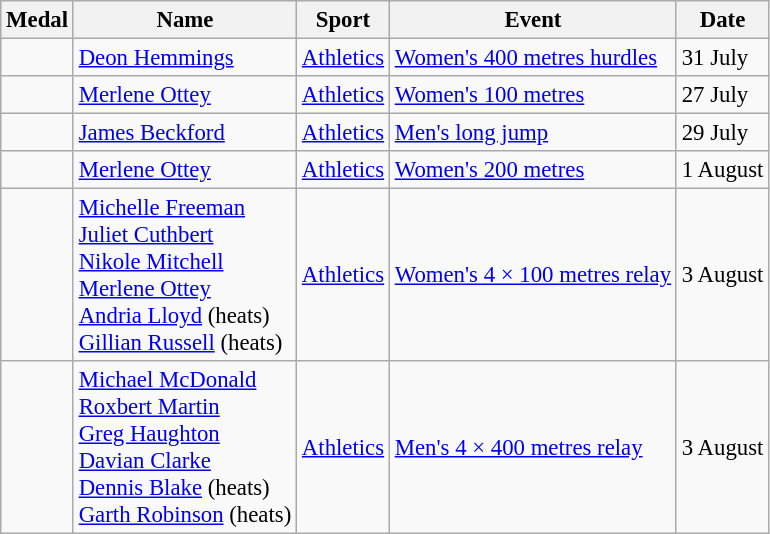<table class="wikitable sortable"  style="font-size:95%">
<tr>
<th>Medal</th>
<th>Name</th>
<th>Sport</th>
<th>Event</th>
<th>Date</th>
</tr>
<tr align=left>
<td></td>
<td><a href='#'>Deon Hemmings</a></td>
<td><a href='#'>Athletics</a></td>
<td><a href='#'>Women's 400 metres hurdles</a></td>
<td>31 July</td>
</tr>
<tr align=left>
<td></td>
<td><a href='#'>Merlene Ottey</a></td>
<td><a href='#'>Athletics</a></td>
<td><a href='#'>Women's 100 metres</a></td>
<td>27 July</td>
</tr>
<tr align=left>
<td></td>
<td><a href='#'>James Beckford</a></td>
<td><a href='#'>Athletics</a></td>
<td><a href='#'>Men's long jump</a></td>
<td>29 July</td>
</tr>
<tr align=left>
<td></td>
<td><a href='#'>Merlene Ottey</a></td>
<td><a href='#'>Athletics</a></td>
<td><a href='#'>Women's 200 metres</a></td>
<td>1 August</td>
</tr>
<tr align=left>
<td></td>
<td><a href='#'>Michelle Freeman</a><br><a href='#'>Juliet Cuthbert</a><br><a href='#'>Nikole Mitchell</a><br><a href='#'>Merlene Ottey</a><br><a href='#'>Andria Lloyd</a> (heats)<br><a href='#'>Gillian Russell</a> (heats)</td>
<td><a href='#'>Athletics</a></td>
<td><a href='#'>Women's 4 × 100 metres relay</a></td>
<td>3 August</td>
</tr>
<tr align=left>
<td></td>
<td><a href='#'>Michael McDonald</a><br><a href='#'>Roxbert Martin</a><br><a href='#'>Greg Haughton</a><br><a href='#'>Davian Clarke</a><br><a href='#'>Dennis Blake</a> (heats)<br><a href='#'>Garth Robinson</a> (heats)</td>
<td><a href='#'>Athletics</a></td>
<td><a href='#'>Men's 4 × 400 metres relay</a></td>
<td>3 August</td>
</tr>
</table>
